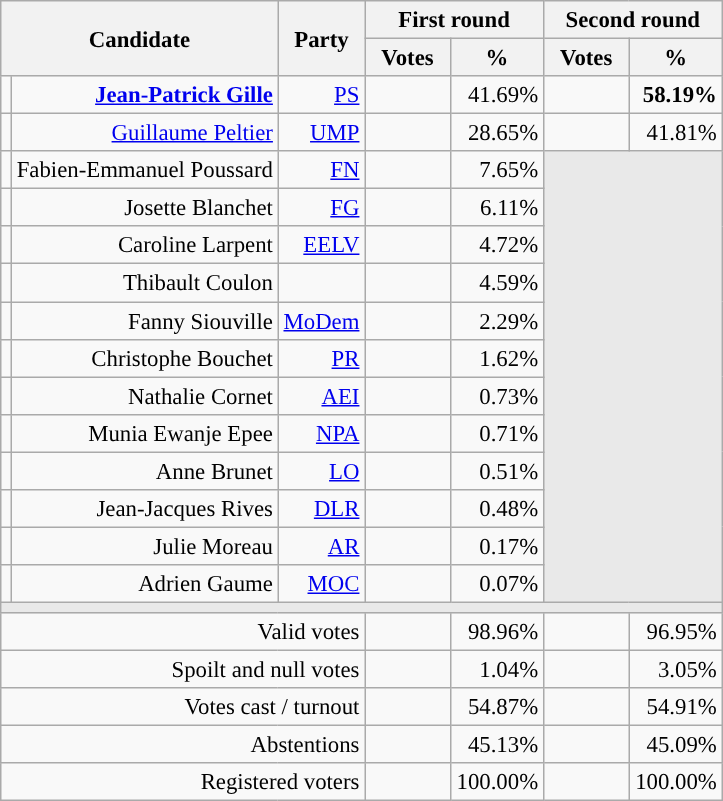<table class="wikitable" style="text-align:right;font-size:95%;">
<tr>
<th rowspan=2 colspan=2>Candidate</th>
<th rowspan=2 colspan=1>Party</th>
<th colspan=2>First round</th>
<th colspan=2>Second round</th>
</tr>
<tr>
<th style="width:50px;">Votes</th>
<th style="width:55px;">%</th>
<th style="width:50px;">Votes</th>
<th style="width:55px;">%</th>
</tr>
<tr>
<td style="color:inherit;background-color:"></td>
<td><strong><a href='#'>Jean-Patrick Gille</a></strong></td>
<td><a href='#'>PS</a></td>
<td></td>
<td>41.69%</td>
<td><strong></strong></td>
<td><strong>58.19%</strong></td>
</tr>
<tr>
<td style="color:inherit;background-color:"></td>
<td><a href='#'>Guillaume Peltier</a></td>
<td><a href='#'>UMP</a></td>
<td></td>
<td>28.65%</td>
<td></td>
<td>41.81%</td>
</tr>
<tr>
<td style="color:inherit;background-color:"></td>
<td>Fabien-Emmanuel Poussard</td>
<td><a href='#'>FN</a></td>
<td></td>
<td>7.65%</td>
<td colspan=7 rowspan=12 style="background-color:#E9E9E9;"></td>
</tr>
<tr>
<td style="color:inherit;background-color:"></td>
<td>Josette Blanchet</td>
<td><a href='#'>FG</a></td>
<td></td>
<td>6.11%</td>
</tr>
<tr>
<td style="color:inherit;background-color:"></td>
<td>Caroline Larpent</td>
<td><a href='#'>EELV</a></td>
<td></td>
<td>4.72%</td>
</tr>
<tr>
<td style="background-color:;"></td>
<td>Thibault Coulon</td>
<td></td>
<td></td>
<td>4.59%</td>
</tr>
<tr>
<td style="color:inherit;background-color:"></td>
<td>Fanny Siouville</td>
<td><a href='#'>MoDem</a></td>
<td></td>
<td>2.29%</td>
</tr>
<tr>
<td style="color:inherit;background-color:"></td>
<td>Christophe Bouchet</td>
<td><a href='#'>PR</a></td>
<td></td>
<td>1.62%</td>
</tr>
<tr>
<td style="color:inherit;background-color:"></td>
<td>Nathalie Cornet</td>
<td><a href='#'>AEI</a></td>
<td></td>
<td>0.73%</td>
</tr>
<tr>
<td style="color:inherit;background-color:"></td>
<td>Munia Ewanje Epee</td>
<td><a href='#'>NPA</a></td>
<td></td>
<td>0.71%</td>
</tr>
<tr>
<td style="color:inherit;background-color:"></td>
<td>Anne Brunet</td>
<td><a href='#'>LO</a></td>
<td></td>
<td>0.51%</td>
</tr>
<tr>
<td style="color:inherit;background-color:"></td>
<td>Jean-Jacques Rives</td>
<td><a href='#'>DLR</a></td>
<td></td>
<td>0.48%</td>
</tr>
<tr>
<td style="color:inherit;background-color:"></td>
<td>Julie Moreau</td>
<td><a href='#'>AR</a></td>
<td></td>
<td>0.17%</td>
</tr>
<tr>
<td style="color:inherit;background-color:"></td>
<td>Adrien Gaume</td>
<td><a href='#'>MOC</a></td>
<td></td>
<td>0.07%</td>
</tr>
<tr>
<td colspan=7 style="background-color:#E9E9E9;"></td>
</tr>
<tr>
<td colspan=3>Valid votes</td>
<td></td>
<td>98.96%</td>
<td></td>
<td>96.95%</td>
</tr>
<tr>
<td colspan=3>Spoilt and null votes</td>
<td></td>
<td>1.04%</td>
<td></td>
<td>3.05%</td>
</tr>
<tr>
<td colspan=3>Votes cast / turnout</td>
<td></td>
<td>54.87%</td>
<td></td>
<td>54.91%</td>
</tr>
<tr>
<td colspan=3>Abstentions</td>
<td></td>
<td>45.13%</td>
<td></td>
<td>45.09%</td>
</tr>
<tr>
<td colspan=3>Registered voters</td>
<td></td>
<td>100.00%</td>
<td></td>
<td>100.00%</td>
</tr>
</table>
